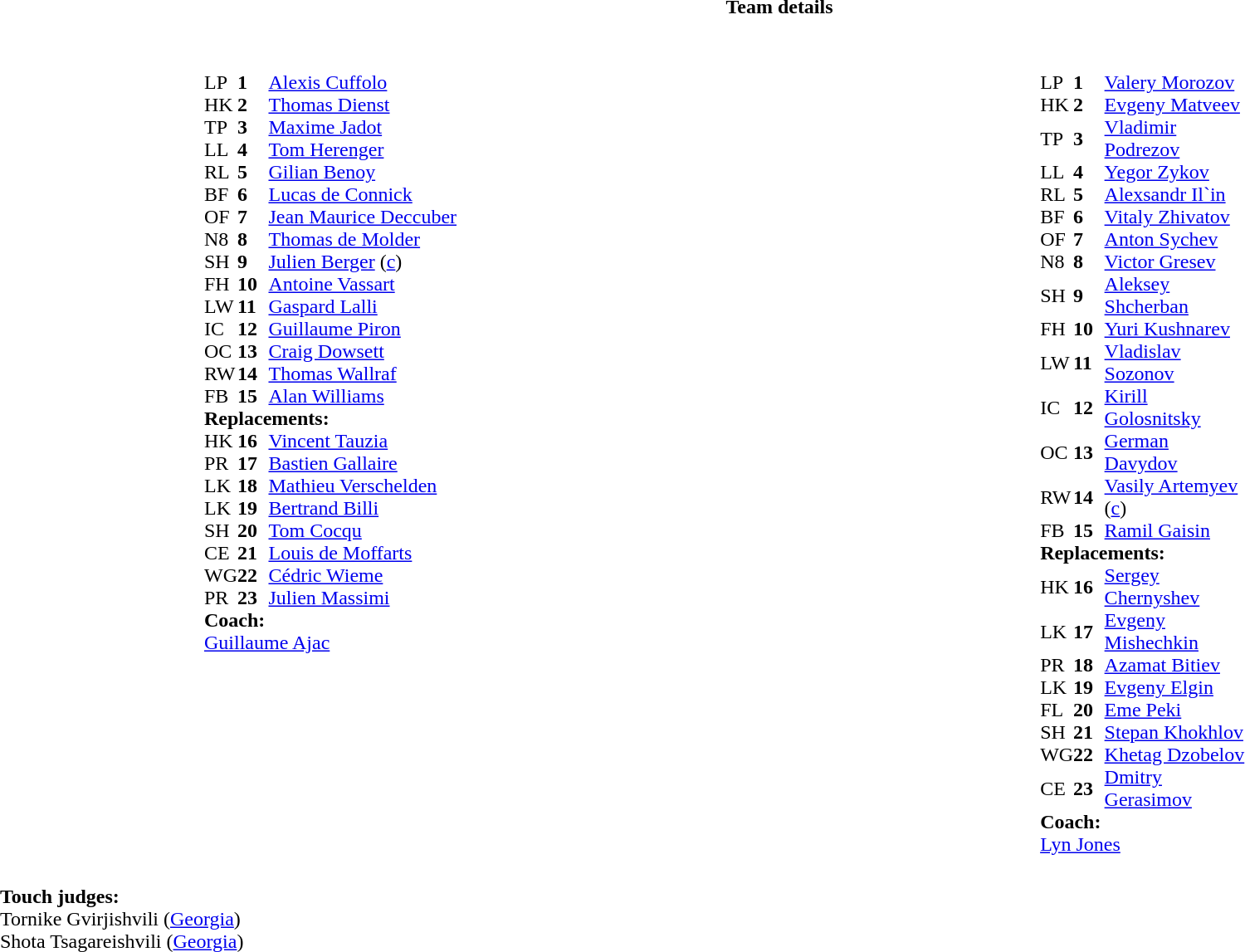<table border="0" width="100%" class="collapsible collapsed" style="text-align: center float:center">
<tr>
<th>Team details</th>
</tr>
<tr>
<td><br><table style="width:80%; horizontal-align: center; padding-left: 10em">
<tr>
<td></td>
<td style="vertical-align: top; width:80%"><br><table cellspacing="0" cellpadding="0">
<tr>
<th width="25"></th>
<th width="25"></th>
</tr>
<tr>
<td>LP</td>
<td><strong>1</strong></td>
<td><a href='#'>Alexis Cuffolo</a></td>
<td></td>
<td></td>
</tr>
<tr>
<td>HK</td>
<td><strong>2</strong></td>
<td><a href='#'>Thomas Dienst</a></td>
<td></td>
<td></td>
</tr>
<tr>
<td>TP</td>
<td><strong>3</strong></td>
<td><a href='#'>Maxime Jadot</a></td>
<td></td>
<td></td>
<td></td>
</tr>
<tr>
<td>LL</td>
<td><strong>4</strong></td>
<td><a href='#'>Tom Herenger</a></td>
<td></td>
<td></td>
</tr>
<tr>
<td>RL</td>
<td><strong>5</strong></td>
<td><a href='#'>Gilian Benoy</a></td>
<td></td>
<td></td>
</tr>
<tr>
<td>BF</td>
<td><strong>6</strong></td>
<td><a href='#'>Lucas de Connick</a></td>
<td></td>
</tr>
<tr>
<td>OF</td>
<td><strong>7</strong></td>
<td><a href='#'>Jean Maurice Deccuber</a></td>
<td></td>
<td></td>
</tr>
<tr>
<td>N8</td>
<td><strong>8</strong></td>
<td><a href='#'>Thomas de Molder</a></td>
<td></td>
</tr>
<tr>
<td>SH</td>
<td><strong>9</strong></td>
<td><a href='#'>Julien Berger</a> (<a href='#'>c</a>)</td>
<td></td>
<td></td>
</tr>
<tr>
<td>FH</td>
<td><strong>10</strong></td>
<td><a href='#'>Antoine Vassart</a></td>
<td></td>
</tr>
<tr>
<td>LW</td>
<td><strong>11</strong></td>
<td><a href='#'>Gaspard Lalli</a></td>
<td></td>
<td></td>
</tr>
<tr>
<td>IC</td>
<td><strong>12</strong></td>
<td><a href='#'>Guillaume Piron</a></td>
<td></td>
<td></td>
</tr>
<tr>
<td>OC</td>
<td><strong>13</strong></td>
<td><a href='#'>Craig Dowsett</a></td>
<td></td>
</tr>
<tr>
<td>RW</td>
<td><strong>14</strong></td>
<td><a href='#'>Thomas Wallraf</a></td>
<td></td>
</tr>
<tr>
<td>FB</td>
<td><strong>15</strong></td>
<td><a href='#'>Alan Williams</a></td>
<td></td>
<td></td>
</tr>
<tr>
<td colspan="4"><strong>Replacements:</strong></td>
</tr>
<tr>
<td>HK</td>
<td><strong>16</strong></td>
<td><a href='#'>Vincent Tauzia</a></td>
<td></td>
<td></td>
</tr>
<tr>
<td>PR</td>
<td><strong>17</strong></td>
<td><a href='#'>Bastien Gallaire</a></td>
<td></td>
<td></td>
</tr>
<tr>
<td>LK</td>
<td><strong>18</strong></td>
<td><a href='#'>Mathieu Verschelden</a></td>
<td></td>
<td></td>
</tr>
<tr>
<td>LK</td>
<td><strong>19</strong></td>
<td><a href='#'>Bertrand Billi</a></td>
<td></td>
<td></td>
</tr>
<tr>
<td>SH</td>
<td><strong>20</strong></td>
<td><a href='#'>Tom Cocqu</a></td>
<td></td>
<td></td>
</tr>
<tr>
<td>CE</td>
<td><strong>21</strong></td>
<td><a href='#'>Louis de Moffarts</a></td>
<td></td>
<td></td>
</tr>
<tr>
<td>WG</td>
<td><strong>22</strong></td>
<td><a href='#'>Cédric Wieme</a></td>
<td></td>
<td></td>
</tr>
<tr>
<td>PR</td>
<td><strong>23</strong></td>
<td><a href='#'>Julien Massimi</a></td>
<td></td>
<td></td>
<td></td>
</tr>
<tr>
<td colspan="4"><strong>Coach:</strong></td>
</tr>
<tr>
<td colspan="4"><a href='#'>Guillaume Ajac</a></td>
</tr>
</table>
</td>
<td style="vertical-align:top"></td>
<td style="vertical-align: top; width:40%"><br><table cellspacing="0" cellpadding="0">
<tr>
<th width="25"></th>
<th width="25"></th>
</tr>
<tr>
<td>LP</td>
<td><strong>1</strong></td>
<td><a href='#'>Valery Morozov</a></td>
<td></td>
<td></td>
</tr>
<tr>
<td>HK</td>
<td><strong>2</strong></td>
<td><a href='#'>Evgeny Matveev</a></td>
<td></td>
<td></td>
</tr>
<tr>
<td>TP</td>
<td><strong>3</strong></td>
<td><a href='#'>Vladimir Podrezov</a></td>
<td></td>
<td></td>
</tr>
<tr>
<td>LL</td>
<td><strong>4</strong></td>
<td><a href='#'>Yegor Zykov</a></td>
<td></td>
</tr>
<tr>
<td>RL</td>
<td><strong>5</strong></td>
<td><a href='#'>Alexsandr Il`in</a></td>
<td></td>
<td></td>
</tr>
<tr>
<td>BF</td>
<td><strong>6</strong></td>
<td><a href='#'>Vitaly Zhivatov</a></td>
<td></td>
</tr>
<tr>
<td>OF</td>
<td><strong>7</strong></td>
<td><a href='#'>Anton Sychev</a></td>
<td></td>
<td></td>
</tr>
<tr>
<td>N8</td>
<td><strong>8</strong></td>
<td><a href='#'>Victor Gresev</a></td>
<td></td>
</tr>
<tr>
<td>SH</td>
<td><strong>9</strong></td>
<td><a href='#'>Aleksey Shcherban</a></td>
<td></td>
<td></td>
</tr>
<tr>
<td>FH</td>
<td><strong>10</strong></td>
<td><a href='#'>Yuri Kushnarev</a></td>
<td></td>
<td></td>
</tr>
<tr>
<td>LW</td>
<td><strong>11</strong></td>
<td><a href='#'>Vladislav Sozonov</a></td>
<td></td>
<td></td>
</tr>
<tr>
<td>IC</td>
<td><strong>12</strong></td>
<td><a href='#'>Kirill Golosnitsky</a></td>
<td></td>
</tr>
<tr>
<td>OC</td>
<td><strong>13</strong></td>
<td><a href='#'>German Davydov</a></td>
<td></td>
</tr>
<tr>
<td>RW</td>
<td><strong>14</strong></td>
<td><a href='#'>Vasily Artemyev</a> (<a href='#'>c</a>)</td>
<td></td>
</tr>
<tr>
<td>FB</td>
<td><strong>15</strong></td>
<td><a href='#'>Ramil Gaisin</a></td>
<td></td>
</tr>
<tr>
<td colspan="4"><strong>Replacements:</strong></td>
</tr>
<tr>
<td>HK</td>
<td><strong>16</strong></td>
<td><a href='#'>Sergey Chernyshev</a></td>
<td></td>
<td></td>
</tr>
<tr>
<td>LK</td>
<td><strong>17</strong></td>
<td><a href='#'>Evgeny Mishechkin</a></td>
<td></td>
<td></td>
</tr>
<tr>
<td>PR</td>
<td><strong>18</strong></td>
<td><a href='#'>Azamat Bitiev</a></td>
<td></td>
<td></td>
</tr>
<tr>
<td>LK</td>
<td><strong>19</strong></td>
<td><a href='#'>Evgeny Elgin</a></td>
<td></td>
<td></td>
</tr>
<tr>
<td>FL</td>
<td><strong>20</strong></td>
<td><a href='#'>Eme Peki</a></td>
<td></td>
<td></td>
</tr>
<tr>
<td>SH</td>
<td><strong>21</strong></td>
<td><a href='#'>Stepan Khokhlov</a></td>
<td></td>
<td></td>
</tr>
<tr>
<td>WG</td>
<td><strong>22</strong></td>
<td><a href='#'>Khetag Dzobelov</a></td>
<td></td>
<td></td>
</tr>
<tr>
<td>CE</td>
<td><strong>23</strong></td>
<td><a href='#'>Dmitry Gerasimov</a></td>
<td></td>
<td></td>
</tr>
<tr>
<td colspan="4"><strong>Coach:</strong></td>
</tr>
<tr>
<td colspan="4"><a href='#'>Lyn Jones</a></td>
</tr>
</table>
</td>
</tr>
</table>
<table style="width:100%">
<tr>
<td><br><strong>Touch judges:</strong>
<br>Tornike Gvirjishvili (<a href='#'>Georgia</a>)
<br>Shota Tsagareishvili (<a href='#'>Georgia</a>)</td>
</tr>
</table>
</td>
</tr>
</table>
